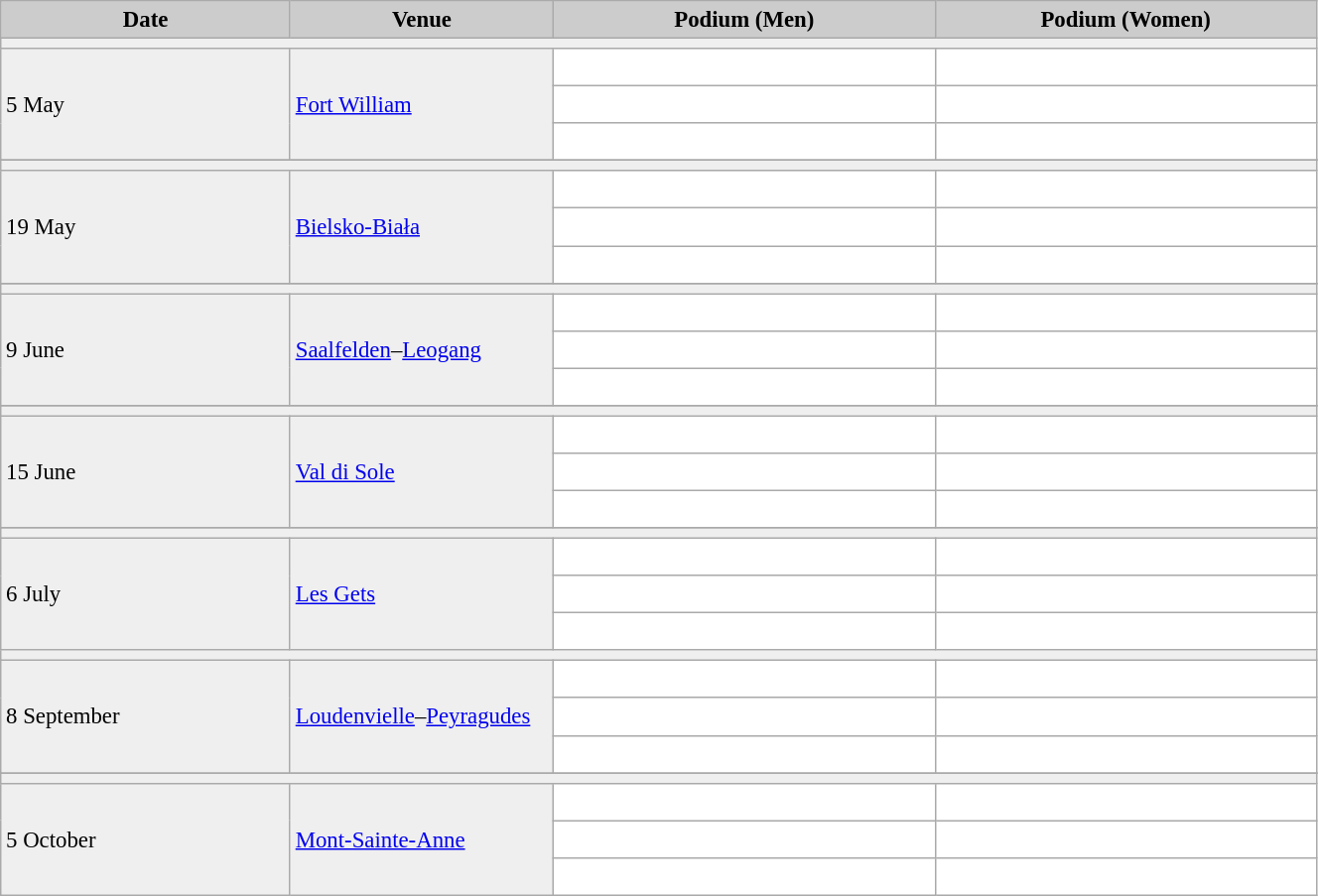<table class="wikitable" width=70% bgcolor="#f7f8ff" cellpadding="3" cellspacing="0" border="1" style="font-size: 95%; border: gray solid 1px; border-collapse: collapse;">
<tr bgcolor="#CCCCCC">
<td align="center"><strong>Date</strong></td>
<td width=20% align="center"><strong>Venue</strong></td>
<td width=29% align="center"><strong>Podium (Men)</strong></td>
<td width=29% align="center"><strong>Podium (Women)</strong></td>
</tr>
<tr bgcolor="#EFEFEF">
<td colspan=4></td>
</tr>
<tr bgcolor="#EFEFEF">
<td rowspan=3>5 May</td>
<td rowspan=3> <a href='#'>Fort William</a></td>
<td bgcolor="#ffffff">   </td>
<td bgcolor="#ffffff">   </td>
</tr>
<tr>
<td bgcolor="#ffffff">   </td>
<td bgcolor="#ffffff">   </td>
</tr>
<tr>
<td bgcolor="#ffffff">   </td>
<td bgcolor="#ffffff">   </td>
</tr>
<tr>
</tr>
<tr bgcolor="#EFEFEF">
<td colspan=4></td>
</tr>
<tr bgcolor="#EFEFEF">
<td rowspan=3>19 May</td>
<td rowspan=3> <a href='#'>Bielsko-Biała</a></td>
<td bgcolor="#ffffff">   </td>
<td bgcolor="#ffffff">   </td>
</tr>
<tr>
<td bgcolor="#ffffff">   </td>
<td bgcolor="#ffffff">   </td>
</tr>
<tr>
<td bgcolor="#ffffff">   </td>
<td bgcolor="#ffffff">   </td>
</tr>
<tr>
</tr>
<tr bgcolor="#EFEFEF">
<td colspan=4></td>
</tr>
<tr bgcolor="#EFEFEF">
<td rowspan=3>9 June</td>
<td rowspan=3> <a href='#'>Saalfelden</a>–<a href='#'>Leogang</a></td>
<td bgcolor="#ffffff">   </td>
<td bgcolor="#ffffff">   </td>
</tr>
<tr>
<td bgcolor="#ffffff">   </td>
<td bgcolor="#ffffff">   </td>
</tr>
<tr>
<td bgcolor="#ffffff">   </td>
<td bgcolor="#ffffff">   </td>
</tr>
<tr>
</tr>
<tr bgcolor="#EFEFEF">
<td colspan=4></td>
</tr>
<tr bgcolor="#EFEFEF">
<td rowspan=3>15 June</td>
<td rowspan=3> <a href='#'>Val di Sole</a></td>
<td bgcolor="#ffffff">   </td>
<td bgcolor="#ffffff">   </td>
</tr>
<tr>
<td bgcolor="#ffffff">   </td>
<td bgcolor="#ffffff">   </td>
</tr>
<tr>
<td bgcolor="#ffffff">   </td>
<td bgcolor="#ffffff">   </td>
</tr>
<tr>
</tr>
<tr bgcolor="#EFEFEF">
<td colspan="4"></td>
</tr>
<tr bgcolor="#EFEFEF">
<td rowspan="3">6 July</td>
<td rowspan="3"> <a href='#'>Les Gets</a></td>
<td bgcolor="#ffffff">   </td>
<td bgcolor="#ffffff">   </td>
</tr>
<tr>
<td bgcolor="#ffffff">   </td>
<td bgcolor="#ffffff">   </td>
</tr>
<tr>
<td bgcolor="#ffffff">   </td>
<td bgcolor="#ffffff">   </td>
</tr>
<tr bgcolor="#EFEFEF">
<td colspan=4></td>
</tr>
<tr bgcolor="#EFEFEF">
<td rowspan=3>8 September</td>
<td nowrap rowspan=3> <a href='#'>Loudenvielle</a>–<a href='#'>Peyragudes</a></td>
<td bgcolor="#ffffff">   </td>
<td bgcolor="#ffffff">   </td>
</tr>
<tr>
<td bgcolor="#ffffff">   </td>
<td bgcolor="#ffffff">   </td>
</tr>
<tr>
<td bgcolor="#ffffff">   </td>
<td bgcolor="#ffffff">   </td>
</tr>
<tr>
</tr>
<tr bgcolor="#EFEFEF">
<td colspan=4></td>
</tr>
<tr bgcolor="#EFEFEF">
<td rowspan=3>5 October</td>
<td rowspan=3> <a href='#'>Mont-Sainte-Anne</a></td>
<td bgcolor="#ffffff">   </td>
<td bgcolor="#ffffff">   </td>
</tr>
<tr>
<td bgcolor="#ffffff">   </td>
<td bgcolor="#ffffff">   </td>
</tr>
<tr>
<td bgcolor="#ffffff">   </td>
<td bgcolor="#ffffff">   </td>
</tr>
</table>
